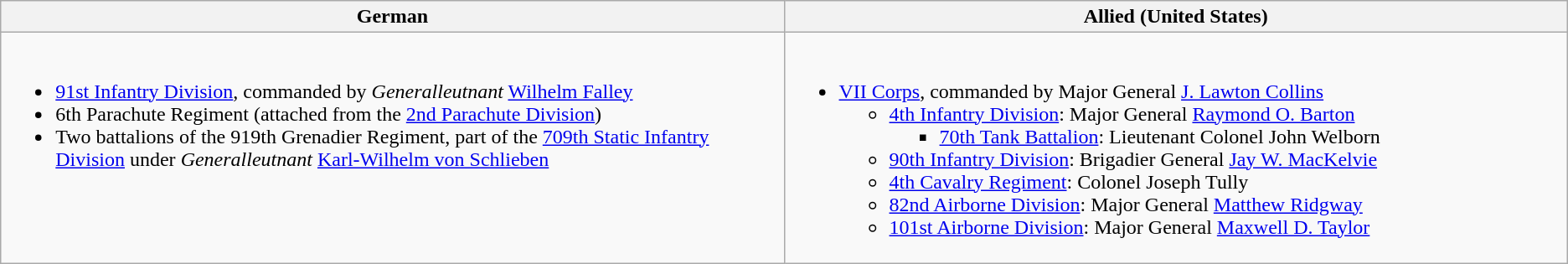<table class="wikitable">
<tr>
<th width=50%>German</th>
<th>Allied (United States)</th>
</tr>
<tr>
<td style="vertical-align:top;"><br><ul><li> <a href='#'>91st Infantry Division</a>, commanded by <em>Generalleutnant</em> <a href='#'>Wilhelm Falley</a></li><li>6th Parachute Regiment (attached from the <a href='#'>2nd Parachute Division</a>)</li><li>Two battalions of the 919th Grenadier Regiment, part of the <a href='#'>709th Static Infantry Division</a> under <em>Generalleutnant</em> <a href='#'>Karl-Wilhelm von Schlieben</a></li></ul></td>
<td><br><ul><li> <a href='#'>VII Corps</a>, commanded by Major General <a href='#'>J. Lawton Collins</a><ul><li> <a href='#'>4th Infantry Division</a>: Major General <a href='#'>Raymond O. Barton</a><ul><li> <a href='#'>70th Tank Battalion</a>: Lieutenant Colonel John Welborn</li></ul></li><li> <a href='#'>90th Infantry Division</a>: Brigadier General <a href='#'>Jay W. MacKelvie</a></li><li> <a href='#'>4th Cavalry Regiment</a>: Colonel Joseph Tully</li><li> <a href='#'>82nd Airborne Division</a>: Major General <a href='#'>Matthew Ridgway</a></li><li> <a href='#'>101st Airborne Division</a>: Major General <a href='#'>Maxwell D. Taylor</a></li></ul></li></ul></td>
</tr>
</table>
